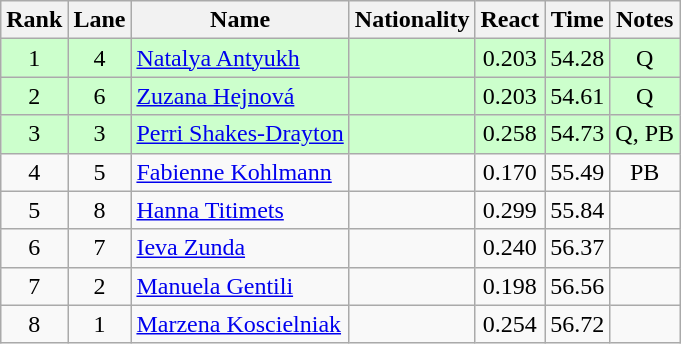<table class="wikitable sortable" style="text-align:center">
<tr>
<th>Rank</th>
<th>Lane</th>
<th>Name</th>
<th>Nationality</th>
<th>React</th>
<th>Time</th>
<th>Notes</th>
</tr>
<tr bgcolor=ccffcc>
<td>1</td>
<td>4</td>
<td align="left"><a href='#'>Natalya Antyukh</a></td>
<td align=left></td>
<td>0.203</td>
<td>54.28</td>
<td>Q</td>
</tr>
<tr bgcolor=ccffcc>
<td>2</td>
<td>6</td>
<td align="left"><a href='#'>Zuzana Hejnová</a></td>
<td align=left></td>
<td>0.203</td>
<td>54.61</td>
<td>Q</td>
</tr>
<tr bgcolor=ccffcc>
<td>3</td>
<td>3</td>
<td align="left"><a href='#'>Perri Shakes-Drayton</a></td>
<td align=left></td>
<td>0.258</td>
<td>54.73</td>
<td>Q, PB</td>
</tr>
<tr>
<td>4</td>
<td>5</td>
<td align="left"><a href='#'>Fabienne Kohlmann</a></td>
<td align=left></td>
<td>0.170</td>
<td>55.49</td>
<td>PB</td>
</tr>
<tr>
<td>5</td>
<td>8</td>
<td align="left"><a href='#'>Hanna Titimets</a></td>
<td align=left></td>
<td>0.299</td>
<td>55.84</td>
<td></td>
</tr>
<tr>
<td>6</td>
<td>7</td>
<td align="left"><a href='#'>Ieva Zunda</a></td>
<td align=left></td>
<td>0.240</td>
<td>56.37</td>
<td></td>
</tr>
<tr>
<td>7</td>
<td>2</td>
<td align="left"><a href='#'>Manuela Gentili</a></td>
<td align=left></td>
<td>0.198</td>
<td>56.56</td>
<td></td>
</tr>
<tr ś>
<td>8</td>
<td>1</td>
<td align="left"><a href='#'>Marzena Koscielniak</a></td>
<td align=left></td>
<td>0.254</td>
<td>56.72</td>
<td></td>
</tr>
</table>
